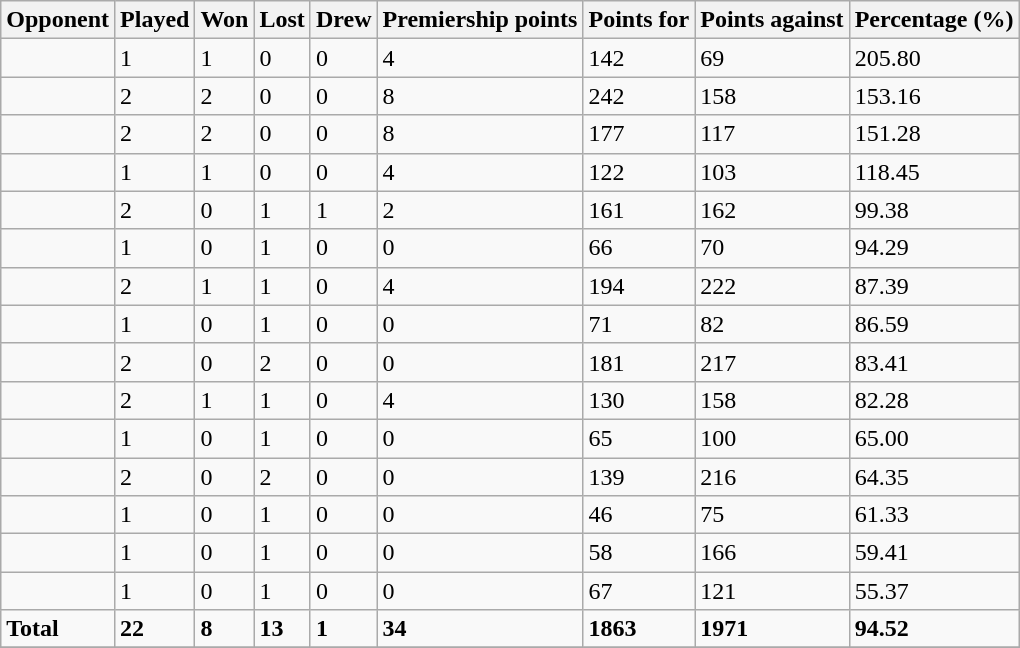<table class="wikitable">
<tr>
<th>Opponent</th>
<th>Played</th>
<th>Won</th>
<th>Lost</th>
<th>Drew</th>
<th>Premiership points</th>
<th>Points for</th>
<th>Points against</th>
<th>Percentage (%)</th>
</tr>
<tr>
<td></td>
<td>1</td>
<td>1</td>
<td>0</td>
<td>0</td>
<td>4</td>
<td>142</td>
<td>69</td>
<td>205.80</td>
</tr>
<tr>
<td></td>
<td>2</td>
<td>2</td>
<td>0</td>
<td>0</td>
<td>8</td>
<td>242</td>
<td>158</td>
<td>153.16</td>
</tr>
<tr>
<td></td>
<td>2</td>
<td>2</td>
<td>0</td>
<td>0</td>
<td>8</td>
<td>177</td>
<td>117</td>
<td>151.28</td>
</tr>
<tr>
<td></td>
<td>1</td>
<td>1</td>
<td>0</td>
<td>0</td>
<td>4</td>
<td>122</td>
<td>103</td>
<td>118.45</td>
</tr>
<tr>
<td></td>
<td>2</td>
<td>0</td>
<td>1</td>
<td>1</td>
<td>2</td>
<td>161</td>
<td>162</td>
<td>99.38</td>
</tr>
<tr>
<td></td>
<td>1</td>
<td>0</td>
<td>1</td>
<td>0</td>
<td>0</td>
<td>66</td>
<td>70</td>
<td>94.29</td>
</tr>
<tr>
<td></td>
<td>2</td>
<td>1</td>
<td>1</td>
<td>0</td>
<td>4</td>
<td>194</td>
<td>222</td>
<td>87.39</td>
</tr>
<tr>
<td></td>
<td>1</td>
<td>0</td>
<td>1</td>
<td>0</td>
<td>0</td>
<td>71</td>
<td>82</td>
<td>86.59</td>
</tr>
<tr>
<td></td>
<td>2</td>
<td>0</td>
<td>2</td>
<td>0</td>
<td>0</td>
<td>181</td>
<td>217</td>
<td>83.41</td>
</tr>
<tr>
<td></td>
<td>2</td>
<td>1</td>
<td>1</td>
<td>0</td>
<td>4</td>
<td>130</td>
<td>158</td>
<td>82.28</td>
</tr>
<tr>
<td></td>
<td>1</td>
<td>0</td>
<td>1</td>
<td>0</td>
<td>0</td>
<td>65</td>
<td>100</td>
<td>65.00</td>
</tr>
<tr>
<td></td>
<td>2</td>
<td>0</td>
<td>2</td>
<td>0</td>
<td>0</td>
<td>139</td>
<td>216</td>
<td>64.35</td>
</tr>
<tr>
<td></td>
<td>1</td>
<td>0</td>
<td>1</td>
<td>0</td>
<td>0</td>
<td>46</td>
<td>75</td>
<td>61.33</td>
</tr>
<tr>
<td></td>
<td>1</td>
<td>0</td>
<td>1</td>
<td>0</td>
<td>0</td>
<td>58</td>
<td>166</td>
<td>59.41</td>
</tr>
<tr>
<td></td>
<td>1</td>
<td>0</td>
<td>1</td>
<td>0</td>
<td>0</td>
<td>67</td>
<td>121</td>
<td>55.37</td>
</tr>
<tr>
<td><strong>Total</strong></td>
<td><strong>22</strong></td>
<td><strong>8</strong></td>
<td><strong>13</strong></td>
<td><strong>1</strong></td>
<td><strong>34</strong></td>
<td><strong>1863</strong></td>
<td><strong>1971</strong></td>
<td><strong>94.52</strong></td>
</tr>
<tr>
</tr>
</table>
